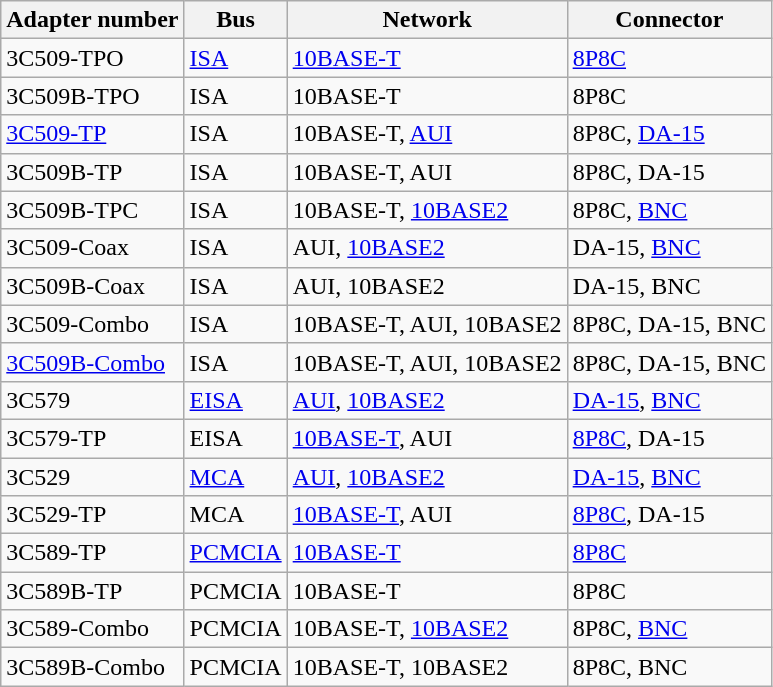<table class="wikitable sortable">
<tr>
<th>Adapter number</th>
<th>Bus</th>
<th>Network</th>
<th>Connector</th>
</tr>
<tr>
<td>3C509-TPO</td>
<td><a href='#'>ISA</a></td>
<td><a href='#'>10BASE-T</a></td>
<td><a href='#'>8P8C</a></td>
</tr>
<tr>
<td>3C509B-TPO</td>
<td>ISA</td>
<td>10BASE-T</td>
<td>8P8C</td>
</tr>
<tr>
<td><a href='#'>3C509-TP</a></td>
<td>ISA</td>
<td>10BASE-T, <a href='#'>AUI</a></td>
<td>8P8C, <a href='#'>DA-15</a></td>
</tr>
<tr>
<td>3C509B-TP</td>
<td>ISA</td>
<td>10BASE-T, AUI</td>
<td>8P8C, DA-15</td>
</tr>
<tr>
<td>3C509B-TPC</td>
<td>ISA</td>
<td>10BASE-T, <a href='#'>10BASE2</a></td>
<td>8P8C, <a href='#'>BNC</a></td>
</tr>
<tr>
<td>3C509-Coax</td>
<td>ISA</td>
<td>AUI, <a href='#'>10BASE2</a></td>
<td>DA-15, <a href='#'>BNC</a></td>
</tr>
<tr>
<td>3C509B-Coax</td>
<td>ISA</td>
<td>AUI, 10BASE2</td>
<td>DA-15, BNC</td>
</tr>
<tr>
<td>3C509-Combo</td>
<td>ISA</td>
<td>10BASE-T, AUI, 10BASE2</td>
<td>8P8C, DA-15, BNC</td>
</tr>
<tr>
<td><a href='#'>3C509B-Combo</a></td>
<td>ISA</td>
<td>10BASE-T, AUI, 10BASE2</td>
<td>8P8C, DA-15, BNC</td>
</tr>
<tr>
<td>3C579</td>
<td><a href='#'>EISA</a></td>
<td><a href='#'>AUI</a>, <a href='#'>10BASE2</a></td>
<td><a href='#'>DA-15</a>, <a href='#'>BNC</a></td>
</tr>
<tr>
<td>3C579-TP</td>
<td>EISA</td>
<td><a href='#'>10BASE-T</a>, AUI</td>
<td><a href='#'>8P8C</a>, DA-15</td>
</tr>
<tr>
<td>3C529</td>
<td><a href='#'>MCA</a></td>
<td><a href='#'>AUI</a>, <a href='#'>10BASE2</a></td>
<td><a href='#'>DA-15</a>, <a href='#'>BNC</a></td>
</tr>
<tr>
<td>3C529-TP</td>
<td>MCA</td>
<td><a href='#'>10BASE-T</a>, AUI</td>
<td><a href='#'>8P8C</a>, DA-15</td>
</tr>
<tr>
<td>3C589-TP</td>
<td><a href='#'>PCMCIA</a></td>
<td><a href='#'>10BASE-T</a></td>
<td><a href='#'>8P8C</a></td>
</tr>
<tr>
<td>3C589B-TP</td>
<td>PCMCIA</td>
<td>10BASE-T</td>
<td>8P8C</td>
</tr>
<tr>
<td>3C589-Combo</td>
<td>PCMCIA</td>
<td>10BASE-T, <a href='#'>10BASE2</a></td>
<td>8P8C, <a href='#'>BNC</a></td>
</tr>
<tr>
<td>3C589B-Combo</td>
<td>PCMCIA</td>
<td>10BASE-T, 10BASE2</td>
<td>8P8C, BNC</td>
</tr>
</table>
